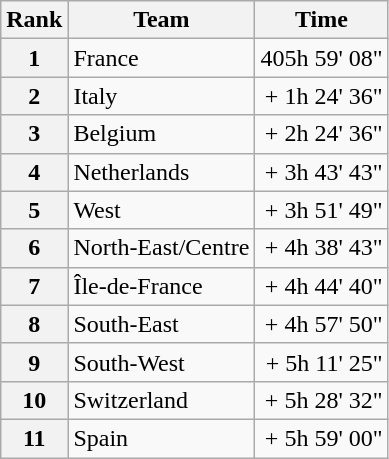<table class="wikitable">
<tr>
<th scope="col">Rank</th>
<th scope="col">Team</th>
<th scope="col">Time</th>
</tr>
<tr>
<th scope="row">1</th>
<td>France</td>
<td style="text-align:right;">405h 59' 08"</td>
</tr>
<tr>
<th scope="row">2</th>
<td>Italy</td>
<td style="text-align:right;">+ 1h 24' 36"</td>
</tr>
<tr>
<th scope="row">3</th>
<td>Belgium</td>
<td style="text-align:right;">+ 2h 24' 36"</td>
</tr>
<tr>
<th scope="row">4</th>
<td>Netherlands</td>
<td style="text-align:right;">+ 3h 43' 43"</td>
</tr>
<tr>
<th scope="row">5</th>
<td>West</td>
<td style="text-align:right;">+ 3h 51' 49"</td>
</tr>
<tr>
<th scope="row">6</th>
<td>North-East/Centre</td>
<td style="text-align:right;">+ 4h 38' 43"</td>
</tr>
<tr>
<th scope="row">7</th>
<td>Île-de-France</td>
<td style="text-align:right;">+ 4h 44' 40"</td>
</tr>
<tr>
<th scope="row">8</th>
<td>South-East</td>
<td style="text-align:right;">+ 4h 57' 50"</td>
</tr>
<tr>
<th scope="row">9</th>
<td>South-West</td>
<td style="text-align:right;">+ 5h 11' 25"</td>
</tr>
<tr>
<th scope="row">10</th>
<td>Switzerland</td>
<td style="text-align:right;">+ 5h 28' 32"</td>
</tr>
<tr>
<th scope="row">11</th>
<td>Spain</td>
<td style="text-align:right;">+ 5h 59' 00"</td>
</tr>
</table>
